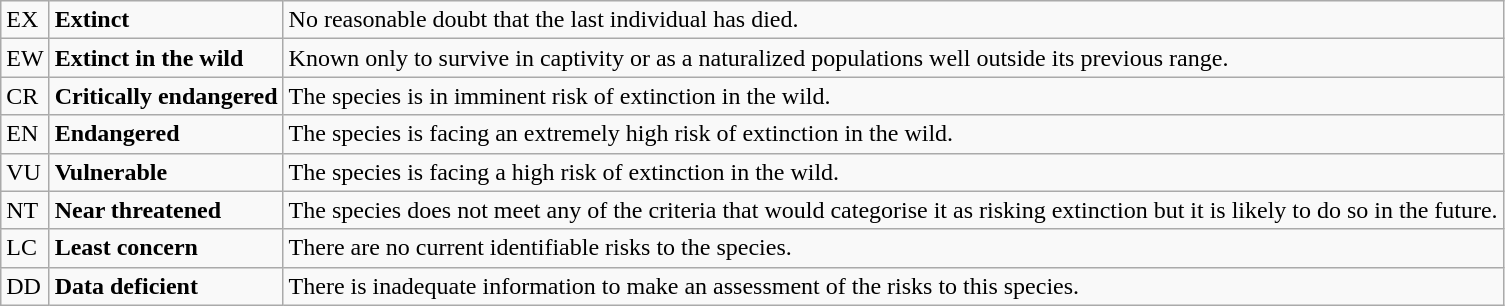<table class="wikitable" style="text-align:left">
<tr>
<td>EX</td>
<td><strong>Extinct</strong></td>
<td>No reasonable doubt that the last individual has died.</td>
</tr>
<tr>
<td>EW</td>
<td><strong>Extinct in the wild</strong></td>
<td>Known only to survive in captivity or as a naturalized populations well outside its previous range.</td>
</tr>
<tr>
<td>CR</td>
<td><strong>Critically endangered</strong></td>
<td>The species is in imminent risk of extinction in the wild.</td>
</tr>
<tr>
<td>EN</td>
<td><strong>Endangered</strong></td>
<td>The species is facing an extremely high risk of extinction in the wild.</td>
</tr>
<tr>
<td>VU</td>
<td><strong>Vulnerable</strong></td>
<td>The species is facing a high risk of extinction in the wild.</td>
</tr>
<tr>
<td>NT</td>
<td><strong>Near threatened</strong></td>
<td>The species does not meet any of the criteria that would categorise it as risking extinction but it is likely to do so in the future.</td>
</tr>
<tr>
<td>LC</td>
<td><strong>Least concern</strong></td>
<td>There are no current identifiable risks to the species.</td>
</tr>
<tr>
<td>DD</td>
<td><strong>Data deficient</strong></td>
<td>There is inadequate information to make an assessment of the risks to this species.</td>
</tr>
</table>
